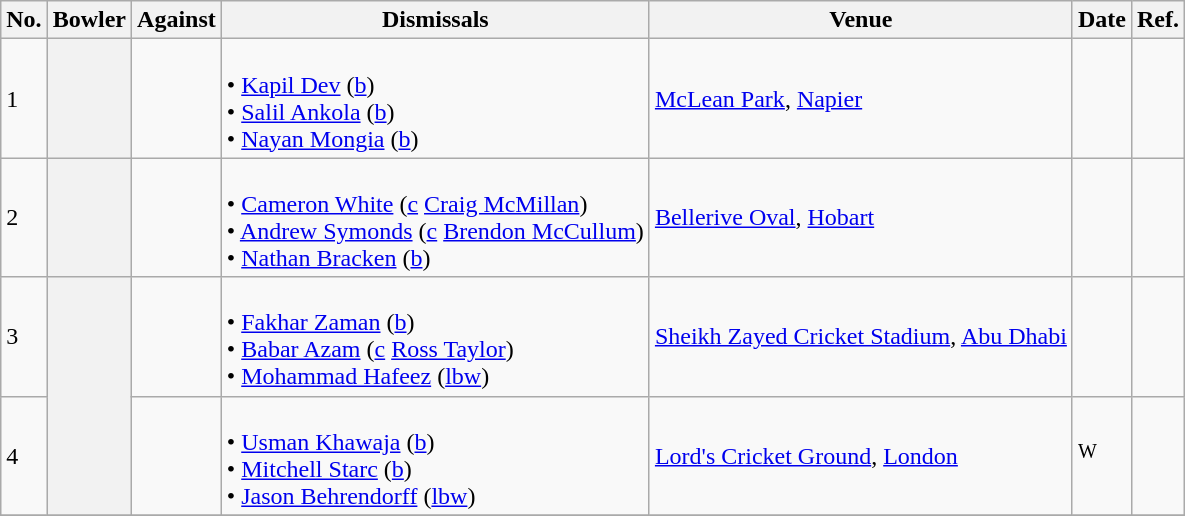<table class="wikitable sortable plainrowheaders" style="font-size: 100%">
<tr>
<th scope="col">No.</th>
<th scope="col">Bowler</th>
<th scope="col">Against</th>
<th scope="col">Dismissals</th>
<th scope="col">Venue</th>
<th scope="col">Date</th>
<th scope="col" class="unsortable">Ref.</th>
</tr>
<tr>
<td>1</td>
<th scope="row"></th>
<td></td>
<td><br>• <a href='#'>Kapil Dev</a> (<a href='#'>b</a>)<br>
• <a href='#'>Salil Ankola</a> (<a href='#'>b</a>)<br>
• <a href='#'>Nayan Mongia</a> (<a href='#'>b</a>)</td>
<td> <a href='#'>McLean Park</a>, <a href='#'>Napier</a></td>
<td></td>
<td></td>
</tr>
<tr>
<td>2</td>
<th scope="row"></th>
<td></td>
<td><br>• <a href='#'>Cameron White</a> (<a href='#'>c</a> <a href='#'>Craig McMillan</a>)<br>
• <a href='#'>Andrew Symonds</a> (<a href='#'>c</a> <a href='#'>Brendon McCullum</a>)<br>
• <a href='#'>Nathan Bracken</a> (<a href='#'>b</a>)</td>
<td> <a href='#'>Bellerive Oval</a>, <a href='#'>Hobart</a></td>
<td></td>
<td></td>
</tr>
<tr>
<td>3</td>
<th scope="row" rowspan=2></th>
<td></td>
<td><br>• <a href='#'>Fakhar Zaman</a> (<a href='#'>b</a>)<br>
• <a href='#'>Babar Azam</a> (<a href='#'>c</a> <a href='#'>Ross Taylor</a>)<br>
• <a href='#'>Mohammad Hafeez</a> (<a href='#'>lbw</a>)<br></td>
<td> <a href='#'>Sheikh Zayed Cricket Stadium</a>, <a href='#'>Abu Dhabi</a></td>
<td></td>
<td></td>
</tr>
<tr>
<td>4</td>
<td></td>
<td><br>• <a href='#'>Usman Khawaja</a> (<a href='#'>b</a>)<br>
• <a href='#'>Mitchell Starc</a> (<a href='#'>b</a>)<br>
• <a href='#'>Jason Behrendorff</a> (<a href='#'>lbw</a>)<br></td>
<td> <a href='#'>Lord's Cricket Ground</a>, <a href='#'>London</a></td>
<td> <sup>W</sup></td>
<td></td>
</tr>
<tr>
</tr>
</table>
